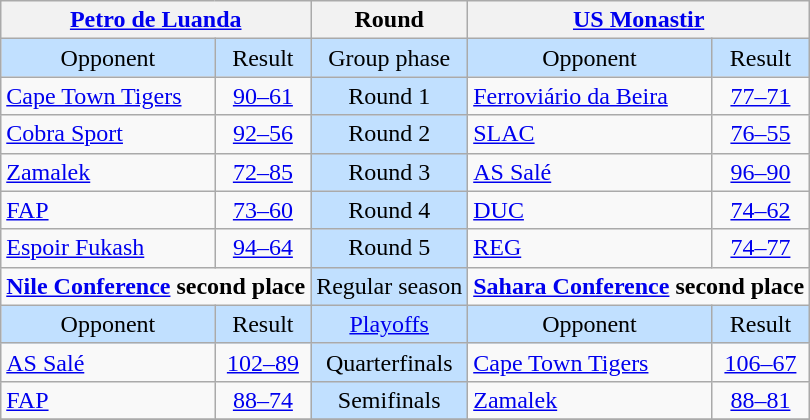<table class="wikitable" style="text-align:center">
<tr>
<th colspan="2"> <a href='#'>Petro de Luanda</a></th>
<th>Round</th>
<th colspan="2"> <a href='#'>US Monastir</a></th>
</tr>
<tr style="background:#C1E0FF">
<td>Opponent</td>
<td colspan="1">Result</td>
<td>Group phase</td>
<td>Opponent</td>
<td colspan="1">Result</td>
</tr>
<tr>
<td style="text-align:left"> <a href='#'>Cape Town Tigers</a></td>
<td><a href='#'>90–61</a></td>
<td style="background:#C1E0FF">Round 1</td>
<td style="text-align:left"> <a href='#'>Ferroviário da Beira</a></td>
<td><a href='#'>77–71</a></td>
</tr>
<tr>
<td style="text-align:left"> <a href='#'>Cobra Sport</a></td>
<td><a href='#'>92–56</a></td>
<td style="background:#C1E0FF">Round 2</td>
<td style="text-align:left"> <a href='#'>SLAC</a></td>
<td><a href='#'>76–55</a></td>
</tr>
<tr>
<td style="text-align:left"> <a href='#'>Zamalek</a></td>
<td><a href='#'>72–85</a></td>
<td style="background:#C1E0FF">Round 3</td>
<td style="text-align:left"> <a href='#'>AS Salé</a></td>
<td><a href='#'>96–90</a></td>
</tr>
<tr>
<td style="text-align:left"> <a href='#'>FAP</a></td>
<td><a href='#'>73–60</a></td>
<td style="background:#C1E0FF">Round 4</td>
<td style="text-align:left"> <a href='#'>DUC</a></td>
<td><a href='#'>74–62</a></td>
</tr>
<tr>
<td style="text-align:left"> <a href='#'>Espoir Fukash</a></td>
<td><a href='#'>94–64</a></td>
<td style="background:#C1E0FF">Round 5</td>
<td style="text-align:left"> <a href='#'>REG</a></td>
<td><a href='#'>74–77</a></td>
</tr>
<tr>
<td colspan="2" style="vertical-align:top"><strong><a href='#'>Nile Conference</a> second place</strong><br></td>
<td style="background:#C1E0FF">Regular season</td>
<td colspan="2" style="vertical-align:top"><strong><a href='#'>Sahara Conference</a> second place</strong><br></td>
</tr>
<tr style="background:#C1E0FF">
<td>Opponent</td>
<td>Result</td>
<td><a href='#'>Playoffs</a></td>
<td>Opponent</td>
<td>Result</td>
</tr>
<tr>
<td style="text-align:left"> <a href='#'>AS Salé</a></td>
<td><a href='#'>102–89</a></td>
<td style="background:#C1E0FF">Quarterfinals</td>
<td style="text-align:left"> <a href='#'>Cape Town Tigers</a></td>
<td><a href='#'>106–67</a></td>
</tr>
<tr>
<td style="text-align:left"> <a href='#'>FAP</a></td>
<td><a href='#'>88–74</a></td>
<td style="background:#C1E0FF">Semifinals</td>
<td style="text-align:left"> <a href='#'>Zamalek</a></td>
<td><a href='#'>88–81</a></td>
</tr>
<tr>
</tr>
</table>
